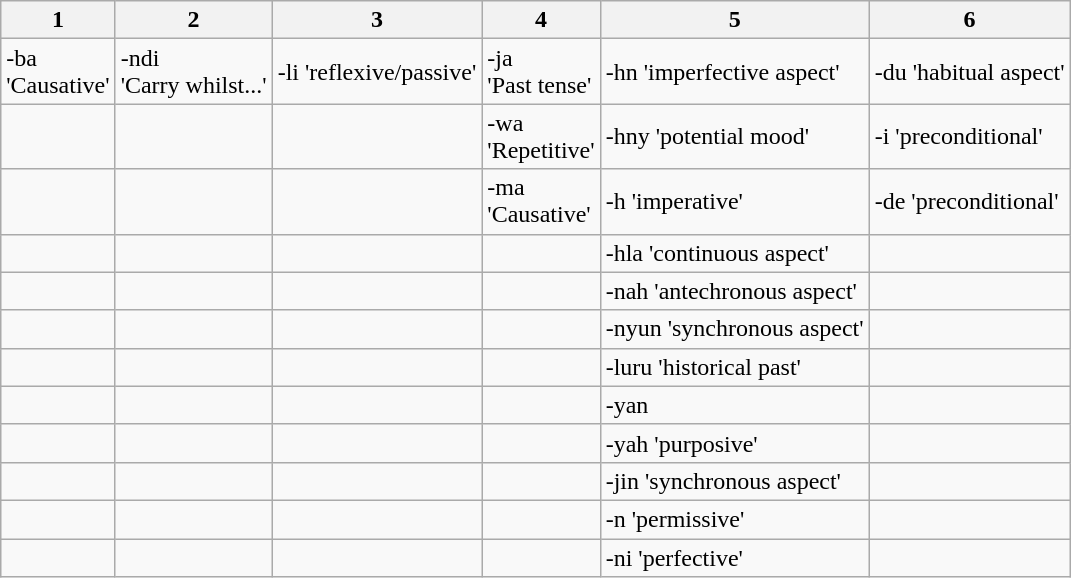<table class="wikitable">
<tr>
<th>1</th>
<th>2</th>
<th>3</th>
<th>4</th>
<th>5</th>
<th>6</th>
</tr>
<tr>
<td>-ba<br>'Causative'</td>
<td>-ndi<br>'Carry whilst...'</td>
<td>-li 'reflexive/passive'</td>
<td>-ja<br>'Past tense'</td>
<td>-hn 'imperfective aspect'</td>
<td>-du 'habitual aspect'</td>
</tr>
<tr>
<td></td>
<td></td>
<td></td>
<td>-wa<br>'Repetitive'</td>
<td>-hny 'potential mood'</td>
<td>-i 'preconditional'</td>
</tr>
<tr>
<td></td>
<td></td>
<td></td>
<td>-ma<br>'Causative'</td>
<td>-h 'imperative'</td>
<td>-de 'preconditional'</td>
</tr>
<tr>
<td></td>
<td></td>
<td></td>
<td></td>
<td>-hla 'continuous aspect'</td>
<td></td>
</tr>
<tr>
<td></td>
<td></td>
<td></td>
<td></td>
<td>-nah 'antechronous aspect'</td>
<td></td>
</tr>
<tr>
<td></td>
<td></td>
<td></td>
<td></td>
<td>-nyun 'synchronous aspect'</td>
<td></td>
</tr>
<tr>
<td></td>
<td></td>
<td></td>
<td></td>
<td>-luru 'historical past'</td>
<td></td>
</tr>
<tr>
<td></td>
<td></td>
<td></td>
<td></td>
<td>-yan</td>
<td></td>
</tr>
<tr>
<td></td>
<td></td>
<td></td>
<td></td>
<td>-yah 'purposive'</td>
<td></td>
</tr>
<tr>
<td></td>
<td></td>
<td></td>
<td></td>
<td>-jin 'synchronous aspect'</td>
<td></td>
</tr>
<tr>
<td></td>
<td></td>
<td></td>
<td></td>
<td>-n 'permissive'</td>
<td></td>
</tr>
<tr>
<td></td>
<td></td>
<td></td>
<td></td>
<td>-ni 'perfective'</td>
<td></td>
</tr>
</table>
